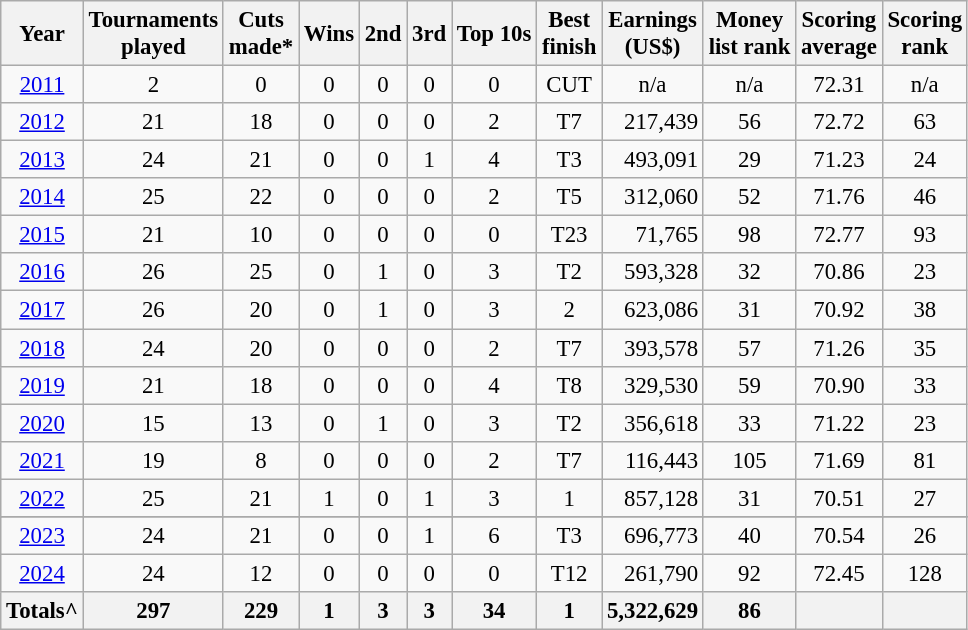<table class="wikitable" style="text-align:center; font-size: 95%;">
<tr>
<th>Year</th>
<th>Tournaments <br>played</th>
<th>Cuts <br>made*</th>
<th>Wins</th>
<th>2nd</th>
<th>3rd</th>
<th>Top 10s</th>
<th>Best <br>finish</th>
<th>Earnings<br>(US$)</th>
<th>Money <br>list rank</th>
<th>Scoring<br>average</th>
<th>Scoring<br>rank</th>
</tr>
<tr>
<td><a href='#'>2011</a></td>
<td>2</td>
<td>0</td>
<td>0</td>
<td>0</td>
<td>0</td>
<td>0</td>
<td>CUT</td>
<td>n/a</td>
<td>n/a</td>
<td>72.31</td>
<td>n/a</td>
</tr>
<tr>
<td><a href='#'>2012</a></td>
<td>21</td>
<td>18</td>
<td>0</td>
<td>0</td>
<td>0</td>
<td>2</td>
<td>T7</td>
<td align=right>217,439</td>
<td>56</td>
<td>72.72</td>
<td>63</td>
</tr>
<tr>
<td><a href='#'>2013</a></td>
<td>24</td>
<td>21</td>
<td>0</td>
<td>0</td>
<td>1</td>
<td>4</td>
<td>T3</td>
<td align=right>493,091</td>
<td>29</td>
<td>71.23</td>
<td>24</td>
</tr>
<tr>
<td><a href='#'>2014</a></td>
<td>25</td>
<td>22</td>
<td>0</td>
<td>0</td>
<td>0</td>
<td>2</td>
<td>T5</td>
<td align=right>312,060</td>
<td>52</td>
<td>71.76</td>
<td>46</td>
</tr>
<tr>
<td><a href='#'>2015</a></td>
<td>21</td>
<td>10</td>
<td>0</td>
<td>0</td>
<td>0</td>
<td>0</td>
<td>T23</td>
<td align=right>71,765</td>
<td>98</td>
<td>72.77</td>
<td>93</td>
</tr>
<tr>
<td><a href='#'>2016</a></td>
<td>26</td>
<td>25</td>
<td>0</td>
<td>1</td>
<td>0</td>
<td>3</td>
<td>T2</td>
<td align=right>593,328</td>
<td>32</td>
<td>70.86</td>
<td>23</td>
</tr>
<tr>
<td><a href='#'>2017</a></td>
<td>26</td>
<td>20</td>
<td>0</td>
<td>1</td>
<td>0</td>
<td>3</td>
<td>2</td>
<td align=right>623,086</td>
<td>31</td>
<td>70.92</td>
<td>38</td>
</tr>
<tr>
<td><a href='#'>2018</a></td>
<td>24</td>
<td>20</td>
<td>0</td>
<td>0</td>
<td>0</td>
<td>2</td>
<td>T7</td>
<td align=right>393,578</td>
<td>57</td>
<td>71.26</td>
<td>35</td>
</tr>
<tr>
<td><a href='#'>2019</a></td>
<td>21</td>
<td>18</td>
<td>0</td>
<td>0</td>
<td>0</td>
<td>4</td>
<td>T8</td>
<td align=right>329,530</td>
<td>59</td>
<td>70.90</td>
<td>33</td>
</tr>
<tr>
<td><a href='#'>2020</a></td>
<td>15</td>
<td>13</td>
<td>0</td>
<td>1</td>
<td>0</td>
<td>3</td>
<td>T2</td>
<td align=right>356,618</td>
<td>33</td>
<td>71.22</td>
<td>23</td>
</tr>
<tr>
<td><a href='#'>2021</a></td>
<td>19</td>
<td>8</td>
<td>0</td>
<td>0</td>
<td>0</td>
<td>2</td>
<td>T7</td>
<td align=right>116,443</td>
<td>105</td>
<td>71.69</td>
<td>81</td>
</tr>
<tr>
<td><a href='#'>2022</a></td>
<td>25</td>
<td>21</td>
<td>1</td>
<td>0</td>
<td>1</td>
<td>3</td>
<td>1</td>
<td align=right>857,128</td>
<td>31</td>
<td>70.51</td>
<td>27</td>
</tr>
<tr>
</tr>
<tr>
<td><a href='#'>2023</a></td>
<td>24</td>
<td>21</td>
<td>0</td>
<td>0</td>
<td>1</td>
<td>6</td>
<td>T3</td>
<td align=right>696,773</td>
<td>40</td>
<td>70.54</td>
<td>26</td>
</tr>
<tr>
<td><a href='#'>2024</a></td>
<td>24</td>
<td>12</td>
<td>0</td>
<td>0</td>
<td>0</td>
<td>0</td>
<td>T12</td>
<td align=right>261,790</td>
<td>92</td>
<td>72.45</td>
<td>128</td>
</tr>
<tr>
<th>Totals^</th>
<th>297 </th>
<th>229 </th>
<th>1 </th>
<th>3 </th>
<th>3 </th>
<th>34 </th>
<th>1 </th>
<th>5,322,629 </th>
<th>86 </th>
<th></th>
<th></th>
</tr>
</table>
